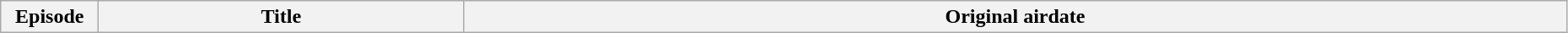<table class="wikitable plainrowheaders" style="width:98%;">
<tr>
<th width="70">Episode</th>
<th>Title</th>
<th>Original airdate<br>
























</th>
</tr>
</table>
